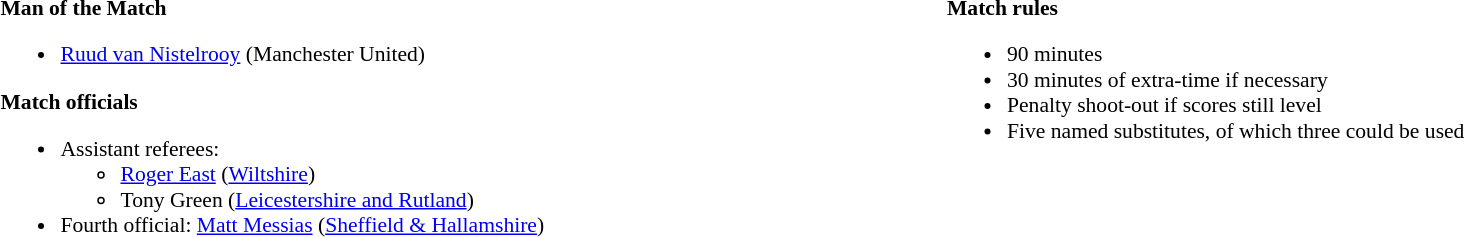<table width=100% style="font-size: 90%">
<tr>
<td width=50% valign=top><br><strong>Man of the Match</strong><ul><li><a href='#'>Ruud van Nistelrooy</a> (Manchester United)</li></ul><strong>Match officials</strong><ul><li>Assistant referees:<ul><li><a href='#'>Roger East</a> (<a href='#'>Wiltshire</a>)</li><li>Tony Green (<a href='#'>Leicestershire and Rutland</a>)</li></ul></li><li>Fourth official: <a href='#'>Matt Messias</a> (<a href='#'>Sheffield & Hallamshire</a>)</li></ul></td>
<td width=50% valign=top><br><strong>Match rules</strong><ul><li>90 minutes</li><li>30 minutes of extra-time if necessary</li><li>Penalty shoot-out if scores still level</li><li>Five named substitutes, of which three could be used</li></ul></td>
</tr>
</table>
